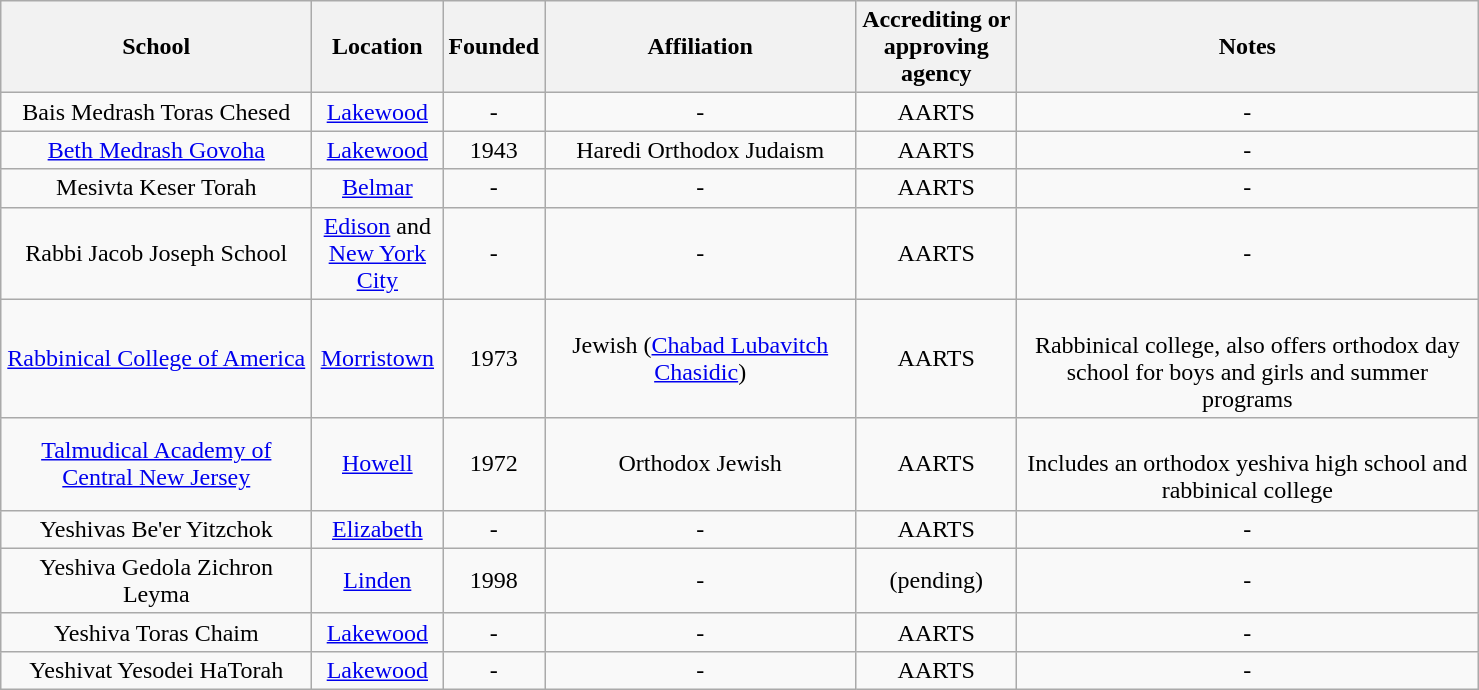<table class="wikitable sortable" style="text-align:center;">
<tr>
<th scope="col" width=200>School</th>
<th scope="col" width=80>Location</th>
<th scope="col" width=50>Founded</th>
<th scope="col" width=200>Affiliation</th>
<th scope="col" width=100>Accrediting or approving agency</th>
<th scope="col" width=300>Notes</th>
</tr>
<tr>
<td>Bais Medrash Toras Chesed</td>
<td><a href='#'>Lakewood</a></td>
<td>-</td>
<td>-</td>
<td>AARTS</td>
<td>-</td>
</tr>
<tr>
<td><a href='#'>Beth Medrash Govoha</a></td>
<td><a href='#'>Lakewood</a></td>
<td align="center">1943</td>
<td>Haredi Orthodox Judaism</td>
<td>AARTS</td>
<td>-</td>
</tr>
<tr>
<td>Mesivta Keser Torah</td>
<td><a href='#'>Belmar</a></td>
<td>-</td>
<td>-</td>
<td>AARTS</td>
<td>-</td>
</tr>
<tr>
<td>Rabbi Jacob Joseph School</td>
<td><a href='#'>Edison</a> and <a href='#'>New York City</a></td>
<td>-</td>
<td>-</td>
<td>AARTS</td>
<td>-</td>
</tr>
<tr>
<td><a href='#'>Rabbinical College of America</a></td>
<td><a href='#'>Morristown</a></td>
<td align="center">1973</td>
<td>Jewish (<a href='#'>Chabad Lubavitch</a> <a href='#'>Chasidic</a>)</td>
<td>AARTS</td>
<td><br>Rabbinical college, also offers orthodox day school for boys and girls and summer programs</td>
</tr>
<tr>
<td><a href='#'>Talmudical Academy of Central New Jersey</a></td>
<td><a href='#'>Howell</a></td>
<td align="center">1972</td>
<td>Orthodox Jewish</td>
<td>AARTS</td>
<td><br>Includes an orthodox yeshiva high school and rabbinical college</td>
</tr>
<tr>
<td>Yeshivas Be'er Yitzchok</td>
<td><a href='#'>Elizabeth</a></td>
<td>-</td>
<td>-</td>
<td>AARTS</td>
<td>-</td>
</tr>
<tr>
<td>Yeshiva Gedola Zichron Leyma</td>
<td><a href='#'>Linden</a></td>
<td>1998</td>
<td>-</td>
<td>(pending)</td>
<td>-</td>
</tr>
<tr>
<td>Yeshiva Toras Chaim</td>
<td><a href='#'>Lakewood</a></td>
<td>-</td>
<td>-</td>
<td>AARTS</td>
<td>-</td>
</tr>
<tr>
<td>Yeshivat Yesodei HaTorah</td>
<td><a href='#'>Lakewood</a></td>
<td>-</td>
<td>-</td>
<td>AARTS</td>
<td>-</td>
</tr>
</table>
